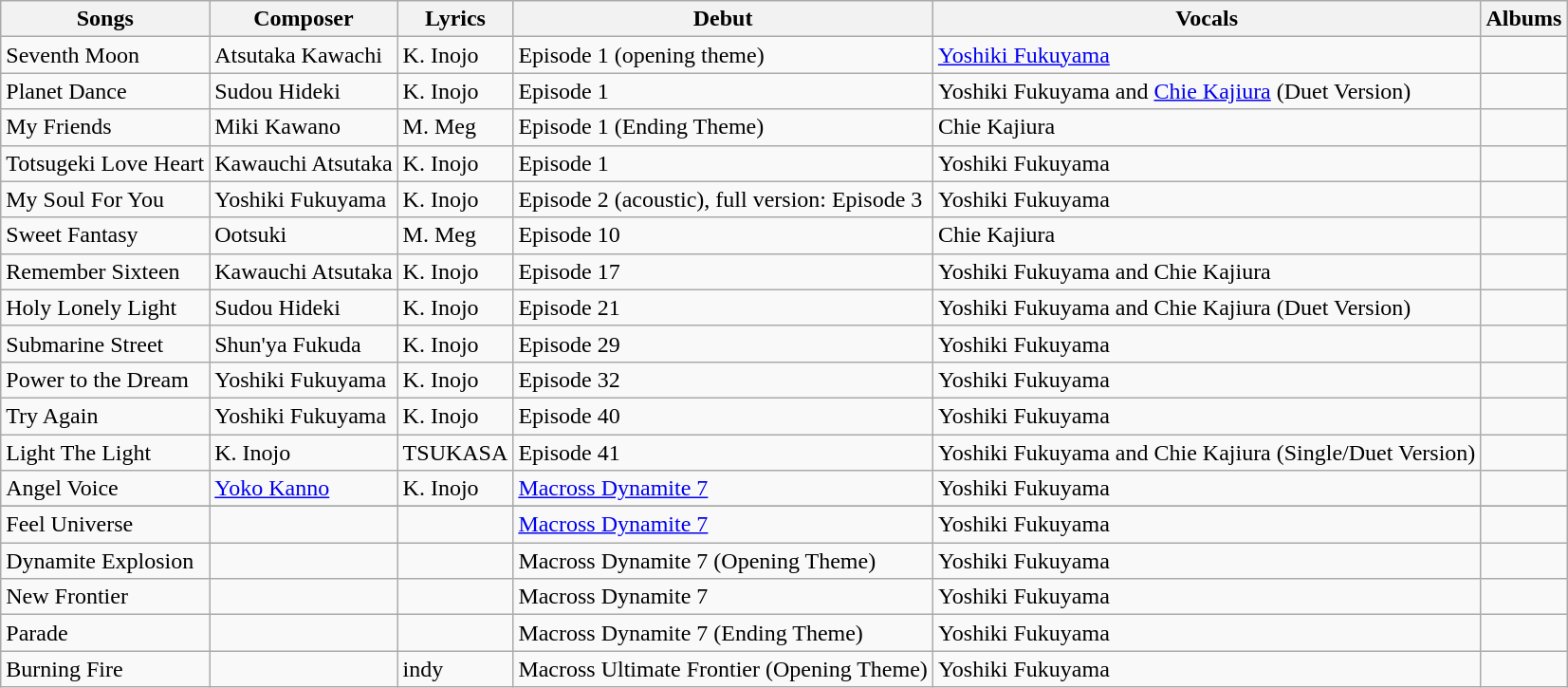<table class="wikitable">
<tr>
<th>Songs</th>
<th>Composer</th>
<th>Lyrics</th>
<th>Debut</th>
<th>Vocals</th>
<th>Albums</th>
</tr>
<tr>
<td>Seventh Moon</td>
<td>Atsutaka Kawachi</td>
<td>K. Inojo</td>
<td>Episode 1 (opening theme)</td>
<td><a href='#'>Yoshiki Fukuyama</a></td>
<td></td>
</tr>
<tr>
<td>Planet Dance</td>
<td>Sudou Hideki</td>
<td>K. Inojo</td>
<td>Episode 1</td>
<td>Yoshiki Fukuyama and <a href='#'>Chie Kajiura</a> (Duet Version)</td>
<td></td>
</tr>
<tr>
<td>My Friends</td>
<td>Miki Kawano</td>
<td>M. Meg</td>
<td>Episode 1 (Ending Theme)</td>
<td>Chie Kajiura</td>
<td></td>
</tr>
<tr>
<td>Totsugeki Love Heart</td>
<td>Kawauchi Atsutaka</td>
<td>K. Inojo</td>
<td>Episode 1</td>
<td>Yoshiki Fukuyama</td>
<td></td>
</tr>
<tr>
<td>My Soul For You</td>
<td>Yoshiki Fukuyama</td>
<td>K. Inojo</td>
<td>Episode 2 (acoustic), full version: Episode 3</td>
<td>Yoshiki Fukuyama</td>
<td></td>
</tr>
<tr>
<td>Sweet Fantasy</td>
<td>Ootsuki</td>
<td>M. Meg</td>
<td>Episode 10</td>
<td>Chie Kajiura</td>
<td></td>
</tr>
<tr>
<td>Remember Sixteen</td>
<td>Kawauchi Atsutaka</td>
<td>K. Inojo</td>
<td>Episode 17</td>
<td>Yoshiki Fukuyama and Chie Kajiura</td>
<td></td>
</tr>
<tr>
<td>Holy Lonely Light</td>
<td>Sudou Hideki</td>
<td>K. Inojo</td>
<td>Episode 21</td>
<td>Yoshiki Fukuyama and Chie Kajiura (Duet Version)</td>
<td></td>
</tr>
<tr>
<td>Submarine Street</td>
<td>Shun'ya Fukuda</td>
<td>K. Inojo</td>
<td>Episode 29</td>
<td>Yoshiki Fukuyama</td>
<td></td>
</tr>
<tr>
<td>Power to the Dream</td>
<td>Yoshiki Fukuyama</td>
<td>K. Inojo</td>
<td>Episode 32</td>
<td>Yoshiki Fukuyama</td>
<td></td>
</tr>
<tr>
<td>Try Again</td>
<td>Yoshiki Fukuyama</td>
<td>K. Inojo</td>
<td>Episode 40</td>
<td>Yoshiki Fukuyama</td>
<td></td>
</tr>
<tr>
<td>Light The Light</td>
<td>K. Inojo</td>
<td>TSUKASA</td>
<td>Episode 41</td>
<td>Yoshiki Fukuyama and Chie Kajiura (Single/Duet Version)</td>
<td></td>
</tr>
<tr>
<td>Angel Voice</td>
<td><a href='#'>Yoko Kanno</a></td>
<td>K. Inojo</td>
<td><a href='#'>Macross Dynamite 7</a></td>
<td>Yoshiki Fukuyama</td>
<td></td>
</tr>
<tr>
</tr>
<tr>
<td>Feel Universe</td>
<td></td>
<td></td>
<td><a href='#'>Macross Dynamite 7</a></td>
<td>Yoshiki Fukuyama</td>
<td></td>
</tr>
<tr>
<td>Dynamite Explosion</td>
<td></td>
<td></td>
<td>Macross Dynamite 7 (Opening Theme)</td>
<td>Yoshiki Fukuyama</td>
<td></td>
</tr>
<tr>
<td>New Frontier</td>
<td></td>
<td></td>
<td>Macross Dynamite 7</td>
<td>Yoshiki Fukuyama</td>
<td></td>
</tr>
<tr>
<td>Parade</td>
<td></td>
<td></td>
<td>Macross Dynamite 7 (Ending Theme)</td>
<td>Yoshiki Fukuyama</td>
<td></td>
</tr>
<tr>
<td>Burning Fire</td>
<td></td>
<td>indy</td>
<td>Macross Ultimate Frontier (Opening Theme)</td>
<td>Yoshiki Fukuyama</td>
<td></td>
</tr>
</table>
